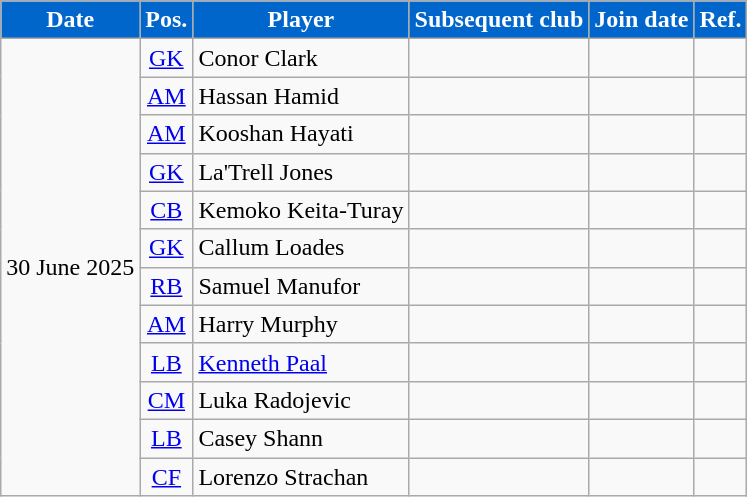<table class="wikitable plainrowheaders sortable">
<tr>
<th style="background:#0066cc; color:#ffffff">Date</th>
<th style="background:#0066cc; color:#ffffff">Pos.</th>
<th style="background:#0066cc; color:#ffffff">Player</th>
<th style="background:#0066cc; color:#ffffff">Subsequent club</th>
<th style="background:#0066cc; color:#ffffff">Join date</th>
<th style="background:#0066cc; color:#ffffff">Ref.</th>
</tr>
<tr>
<td rowspan="12">30 June 2025</td>
<td align="center"><a href='#'>GK</a></td>
<td> Conor Clark</td>
<td></td>
<td></td>
<td></td>
</tr>
<tr>
<td align="center"><a href='#'>AM</a></td>
<td> Hassan Hamid</td>
<td></td>
<td></td>
<td></td>
</tr>
<tr>
<td align="center"><a href='#'>AM</a></td>
<td> Kooshan Hayati</td>
<td></td>
<td></td>
<td></td>
</tr>
<tr>
<td align="center"><a href='#'>GK</a></td>
<td> La'Trell Jones</td>
<td></td>
<td></td>
<td></td>
</tr>
<tr>
<td align="center"><a href='#'>CB</a></td>
<td> Kemoko Keita-Turay</td>
<td></td>
<td></td>
<td></td>
</tr>
<tr>
<td align="center"><a href='#'>GK</a></td>
<td> Callum Loades</td>
<td></td>
<td></td>
<td></td>
</tr>
<tr>
<td align="center"><a href='#'>RB</a></td>
<td> Samuel Manufor</td>
<td></td>
<td></td>
<td></td>
</tr>
<tr>
<td align="center"><a href='#'>AM</a></td>
<td> Harry Murphy</td>
<td></td>
<td></td>
<td></td>
</tr>
<tr>
<td align="center"><a href='#'>LB</a></td>
<td> <a href='#'>Kenneth Paal</a></td>
<td></td>
<td></td>
<td></td>
</tr>
<tr>
<td align="center"><a href='#'>CM</a></td>
<td> Luka Radojevic</td>
<td></td>
<td></td>
<td></td>
</tr>
<tr>
<td align="center"><a href='#'>LB</a></td>
<td> Casey Shann</td>
<td></td>
<td></td>
<td></td>
</tr>
<tr>
<td align="center"><a href='#'>CF</a></td>
<td> Lorenzo Strachan</td>
<td></td>
<td></td>
<td></td>
</tr>
</table>
